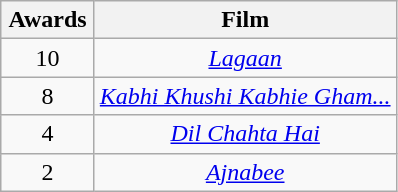<table class="wikitable plainrowheaders" style="text-align:center;">
<tr>
<th scope="col" style="width:55px;">Awards</th>
<th scope="col" style="text-align:center;">Film</th>
</tr>
<tr>
<td scope="row" style="text-align:center">10</td>
<td><em><a href='#'>Lagaan</a></em></td>
</tr>
<tr>
<td scope="row" style="text-align:center">8</td>
<td><em><a href='#'>Kabhi Khushi Kabhie Gham...</a></em></td>
</tr>
<tr>
<td>4</td>
<td><em><a href='#'>Dil Chahta Hai</a></em></td>
</tr>
<tr>
<td scope="row" style="text-align:center;">2</td>
<td><a href='#'><em>Ajnabee</em></a></td>
</tr>
</table>
